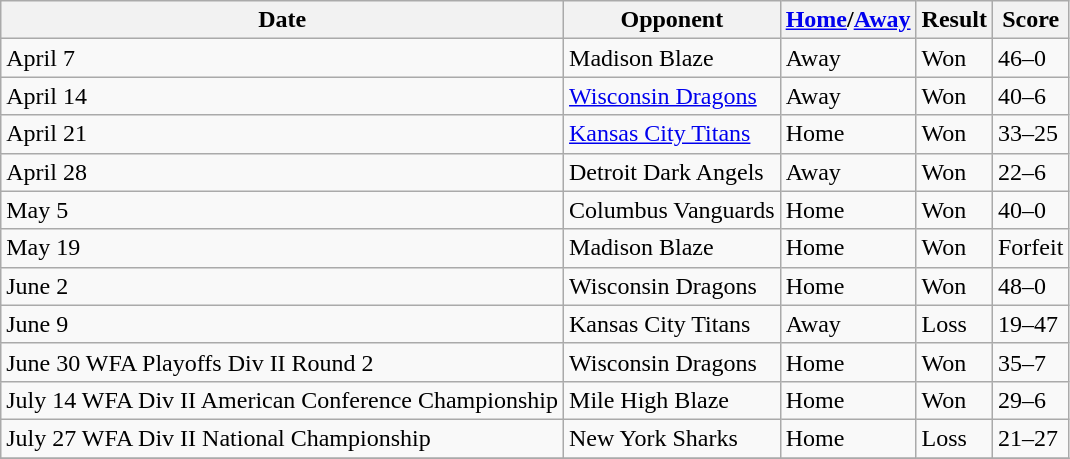<table class="wikitable">
<tr>
<th>Date</th>
<th>Opponent</th>
<th><a href='#'>Home</a>/<a href='#'>Away</a></th>
<th>Result</th>
<th>Score</th>
</tr>
<tr>
<td>April 7</td>
<td>Madison Blaze</td>
<td>Away</td>
<td>Won</td>
<td>46–0</td>
</tr>
<tr>
<td>April 14</td>
<td><a href='#'>Wisconsin Dragons</a></td>
<td>Away</td>
<td>Won</td>
<td>40–6</td>
</tr>
<tr>
<td>April 21</td>
<td><a href='#'>Kansas City Titans</a></td>
<td>Home</td>
<td>Won</td>
<td>33–25</td>
</tr>
<tr>
<td>April 28</td>
<td>Detroit Dark Angels</td>
<td>Away</td>
<td>Won</td>
<td>22–6</td>
</tr>
<tr>
<td>May 5</td>
<td>Columbus Vanguards</td>
<td>Home</td>
<td>Won</td>
<td>40–0</td>
</tr>
<tr>
<td>May 19</td>
<td>Madison Blaze</td>
<td>Home</td>
<td>Won</td>
<td>Forfeit</td>
</tr>
<tr>
<td>June 2</td>
<td>Wisconsin Dragons</td>
<td>Home</td>
<td>Won</td>
<td>48–0</td>
</tr>
<tr>
<td>June 9</td>
<td>Kansas City Titans</td>
<td>Away</td>
<td>Loss</td>
<td>19–47</td>
</tr>
<tr>
<td>June 30 WFA Playoffs Div II Round 2</td>
<td>Wisconsin Dragons</td>
<td>Home</td>
<td>Won</td>
<td>35–7</td>
</tr>
<tr>
<td>July 14 WFA Div II American Conference Championship</td>
<td>Mile High Blaze</td>
<td>Home</td>
<td>Won</td>
<td>29–6</td>
</tr>
<tr>
<td>July 27 WFA Div II National Championship</td>
<td>New York Sharks</td>
<td>Home</td>
<td>Loss</td>
<td>21–27</td>
</tr>
<tr>
</tr>
</table>
